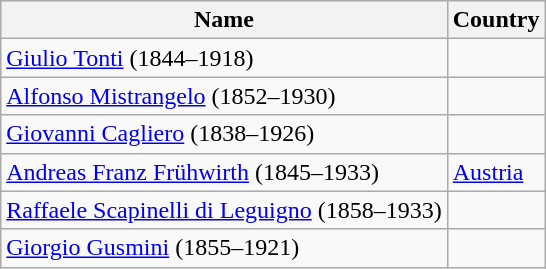<table class="wikitable sortable">
<tr>
<th>Name</th>
<th>Country</th>
</tr>
<tr>
<td><a href='#'>Giulio Tonti</a> (1844–1918)</td>
<td></td>
</tr>
<tr>
<td><a href='#'>Alfonso Mistrangelo</a> (1852–1930)</td>
<td></td>
</tr>
<tr>
<td><a href='#'>Giovanni Cagliero</a> (1838–1926)</td>
<td></td>
</tr>
<tr>
<td><a href='#'>Andreas Franz Frühwirth</a> (1845–1933)</td>
<td> <a href='#'>Austria</a></td>
</tr>
<tr>
<td><a href='#'>Raffaele Scapinelli di Leguigno</a> (1858–1933)</td>
<td></td>
</tr>
<tr>
<td><a href='#'>Giorgio Gusmini</a> (1855–1921)</td>
<td></td>
</tr>
</table>
